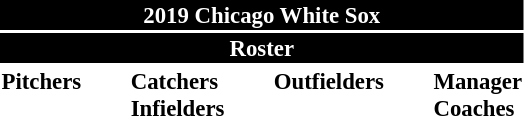<table class="toccolours" style="font-size: 95%;">
<tr>
<th colspan="10" style="background:black; color:#fff; text-align:center;">2019 Chicago White Sox</th>
</tr>
<tr>
<td colspan="10" style="background:black; color:white; text-align:center;"><strong>Roster</strong></td>
</tr>
<tr>
<td valign="top"><strong>Pitchers</strong><br>























</td>
<td style="width:25px;"></td>
<td valign="top"><strong>Catchers</strong><br>



<strong>Infielders</strong>









</td>
<td style="width:25px;"></td>
<td valign="top"><strong>Outfielders</strong><br>






</td>
<td style="width:25px;"></td>
<td valign="top"><strong>Manager</strong><br>
<strong>Coaches</strong>
 
 
 
 
 
 
 
 
 </td>
</tr>
</table>
